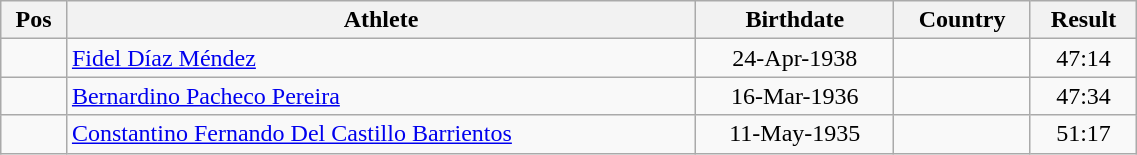<table class="wikitable"  style="text-align:center; width:60%;">
<tr>
<th>Pos</th>
<th>Athlete</th>
<th>Birthdate</th>
<th>Country</th>
<th>Result</th>
</tr>
<tr>
<td align=center></td>
<td align=left><a href='#'>Fidel Díaz Méndez</a></td>
<td>24-Apr-1938</td>
<td align=left></td>
<td>47:14</td>
</tr>
<tr>
<td align=center></td>
<td align=left><a href='#'>Bernardino Pacheco Pereira</a></td>
<td>16-Mar-1936</td>
<td align=left></td>
<td>47:34</td>
</tr>
<tr>
<td align=center></td>
<td align=left><a href='#'>Constantino Fernando Del Castillo Barrientos</a></td>
<td>11-May-1935</td>
<td align=left></td>
<td>51:17</td>
</tr>
</table>
